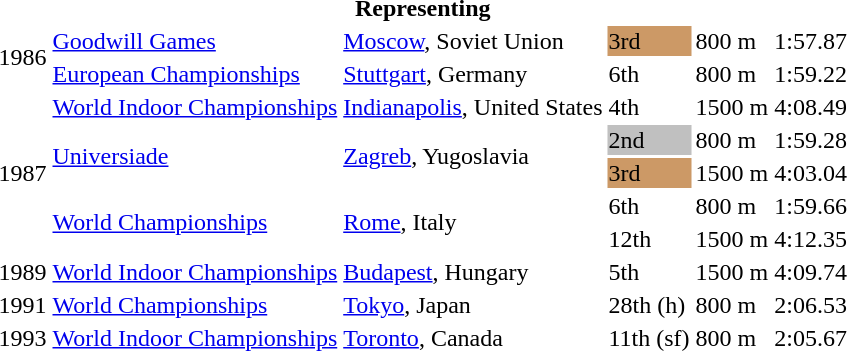<table>
<tr>
<th colspan=6>Representing </th>
</tr>
<tr>
<td rowspan=2>1986</td>
<td><a href='#'>Goodwill Games</a></td>
<td><a href='#'>Moscow</a>, Soviet Union</td>
<td bgcolor=cc9966>3rd</td>
<td>800 m</td>
<td>1:57.87</td>
</tr>
<tr>
<td><a href='#'>European Championships</a></td>
<td><a href='#'>Stuttgart</a>, Germany</td>
<td>6th</td>
<td>800 m</td>
<td>1:59.22</td>
</tr>
<tr>
<td rowspan=5>1987</td>
<td><a href='#'>World Indoor Championships</a></td>
<td><a href='#'>Indianapolis</a>, United States</td>
<td>4th</td>
<td>1500 m</td>
<td>4:08.49</td>
</tr>
<tr>
<td rowspan=2><a href='#'>Universiade</a></td>
<td rowspan=2><a href='#'>Zagreb</a>, Yugoslavia</td>
<td bgcolor=silver>2nd</td>
<td>800 m</td>
<td>1:59.28</td>
</tr>
<tr>
<td bgcolor=cc9966>3rd</td>
<td>1500 m</td>
<td>4:03.04</td>
</tr>
<tr>
<td rowspan=2><a href='#'>World Championships</a></td>
<td rowspan=2><a href='#'>Rome</a>, Italy</td>
<td>6th</td>
<td>800 m</td>
<td>1:59.66</td>
</tr>
<tr>
<td>12th</td>
<td>1500 m</td>
<td>4:12.35</td>
</tr>
<tr>
<td>1989</td>
<td><a href='#'>World Indoor Championships</a></td>
<td><a href='#'>Budapest</a>, Hungary</td>
<td>5th</td>
<td>1500 m</td>
<td>4:09.74</td>
</tr>
<tr>
<td>1991</td>
<td><a href='#'>World Championships</a></td>
<td><a href='#'>Tokyo</a>, Japan</td>
<td>28th (h)</td>
<td>800 m</td>
<td>2:06.53</td>
</tr>
<tr>
<td>1993</td>
<td><a href='#'>World Indoor Championships</a></td>
<td><a href='#'>Toronto</a>, Canada</td>
<td>11th (sf)</td>
<td>800 m</td>
<td>2:05.67</td>
</tr>
</table>
